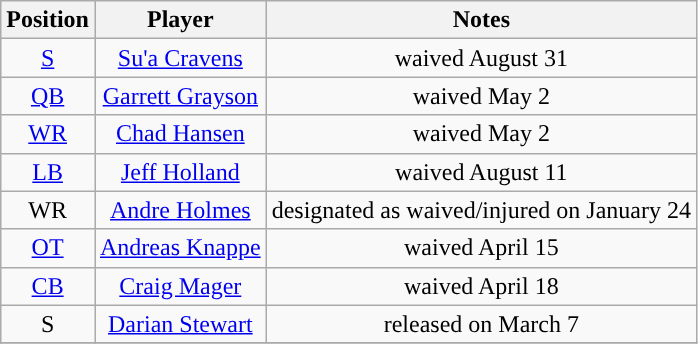<table class="wikitable" style="text-align:center">
<tr>
<th>Position</th>
<th>Player</th>
<th>Notes</th>
</tr>
<tr>
<td><a href='#'>S</a></td>
<td><a href='#'>Su'a Cravens</a></td>
<td>waived August 31</td>
</tr>
<tr>
<td><a href='#'>QB</a></td>
<td><a href='#'>Garrett Grayson</a></td>
<td>waived May 2</td>
</tr>
<tr>
<td><a href='#'>WR</a></td>
<td><a href='#'>Chad Hansen</a></td>
<td>waived May 2</td>
</tr>
<tr>
<td><a href='#'>LB</a></td>
<td><a href='#'>Jeff Holland</a></td>
<td>waived August 11</td>
</tr>
<tr>
<td>WR</td>
<td><a href='#'>Andre Holmes</a></td>
<td>designated as waived/injured on January 24</td>
</tr>
<tr>
<td><a href='#'>OT</a></td>
<td><a href='#'>Andreas Knappe</a></td>
<td>waived April 15</td>
</tr>
<tr>
<td><a href='#'>CB</a></td>
<td><a href='#'>Craig Mager</a></td>
<td>waived April 18</td>
</tr>
<tr>
<td>S</td>
<td><a href='#'>Darian Stewart</a></td>
<td>released on March 7</td>
</tr>
<tr>
</tr>
</table>
